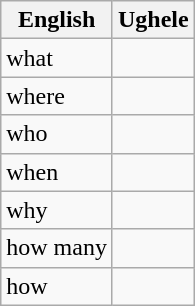<table class="wikitable">
<tr>
<th>English</th>
<th>Ughele</th>
</tr>
<tr>
<td>what</td>
<td></td>
</tr>
<tr>
<td>where</td>
<td></td>
</tr>
<tr>
<td>who</td>
<td></td>
</tr>
<tr>
<td>when</td>
<td></td>
</tr>
<tr>
<td>why</td>
<td></td>
</tr>
<tr>
<td>how many</td>
<td></td>
</tr>
<tr>
<td>how</td>
<td></td>
</tr>
</table>
